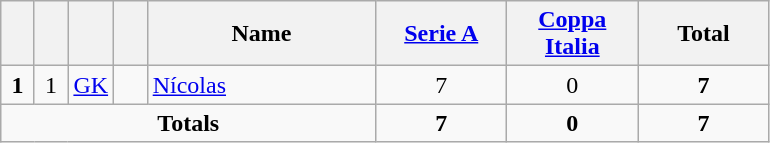<table class="wikitable" style="text-align:center">
<tr>
<th width=15></th>
<th width=15></th>
<th width=15></th>
<th width=15></th>
<th width=145>Name</th>
<th width=80><strong><a href='#'>Serie A</a></strong></th>
<th width=80><strong><a href='#'>Coppa Italia</a></strong></th>
<th width=80>Total</th>
</tr>
<tr>
<td><strong>1</strong></td>
<td>1</td>
<td><a href='#'>GK</a></td>
<td></td>
<td align=left><a href='#'>Nícolas</a></td>
<td>7</td>
<td>0</td>
<td><strong>7</strong></td>
</tr>
<tr>
<td colspan=5><strong>Totals</strong></td>
<td><strong>7</strong></td>
<td><strong>0</strong></td>
<td><strong>7</strong></td>
</tr>
</table>
